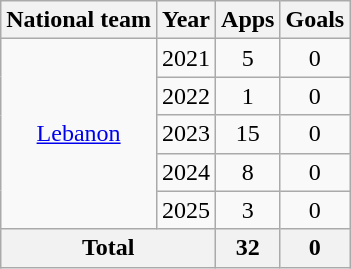<table class="wikitable" style="text-align:center">
<tr>
<th>National team</th>
<th>Year</th>
<th>Apps</th>
<th>Goals</th>
</tr>
<tr>
<td rowspan="5"><a href='#'>Lebanon</a></td>
<td>2021</td>
<td>5</td>
<td>0</td>
</tr>
<tr>
<td>2022</td>
<td>1</td>
<td>0</td>
</tr>
<tr>
<td>2023</td>
<td>15</td>
<td>0</td>
</tr>
<tr>
<td>2024</td>
<td>8</td>
<td>0</td>
</tr>
<tr>
<td>2025</td>
<td>3</td>
<td>0</td>
</tr>
<tr>
<th colspan="2">Total</th>
<th>32</th>
<th>0</th>
</tr>
</table>
